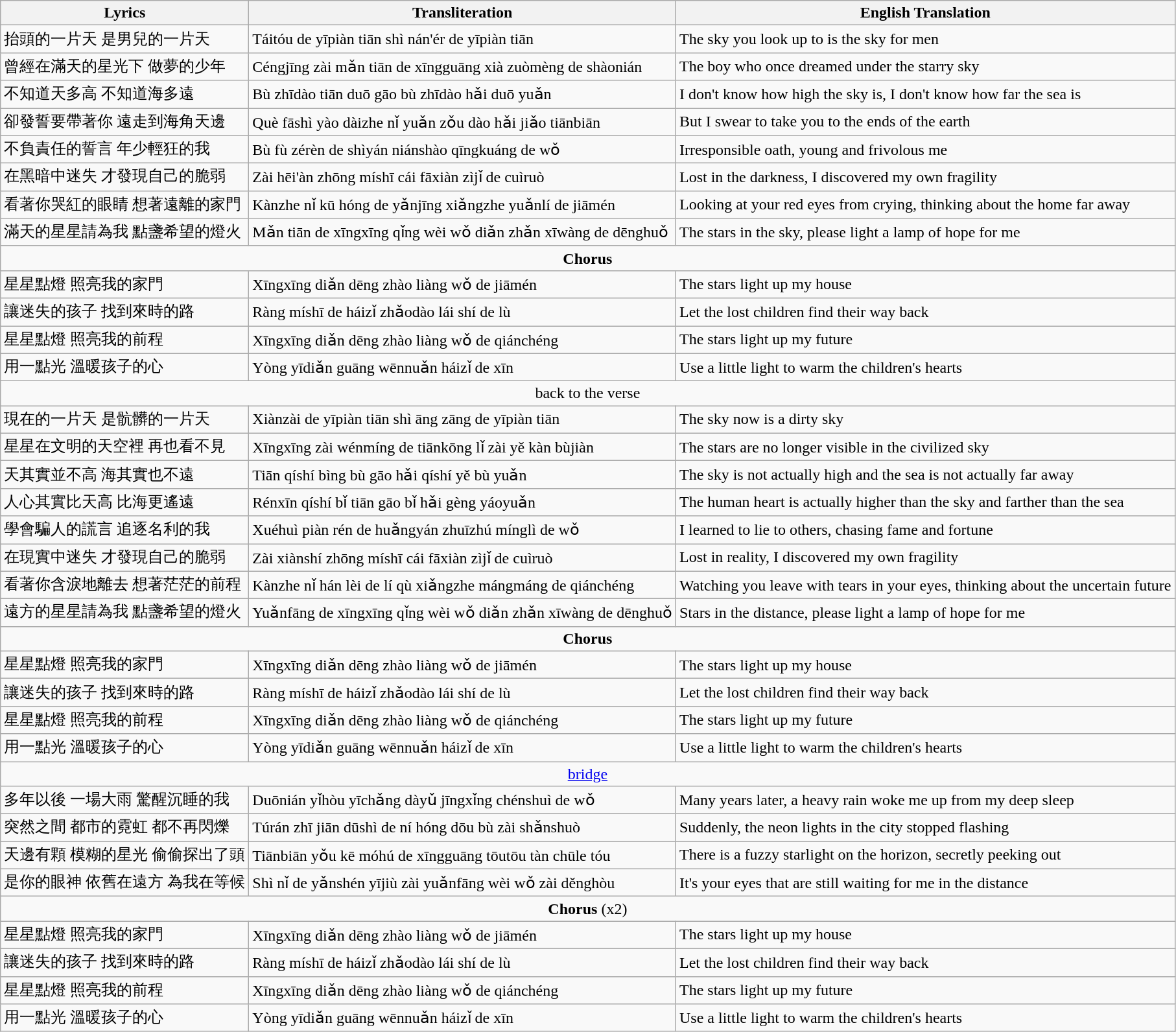<table class="wikitable">
<tr>
<th>Lyrics</th>
<th>Transliteration</th>
<th>English Translation</th>
</tr>
<tr>
<td>抬頭的一片天 是男兒的一片天</td>
<td>Táitóu de yīpiàn tiān shì nán'ér de yīpiàn tiān</td>
<td>The sky you look up to is the sky for men</td>
</tr>
<tr>
<td>曾經在滿天的星光下 做夢的少年</td>
<td>Céngjīng zài mǎn tiān de xīngguāng xià zuòmèng de shàonián</td>
<td>The boy who once dreamed under the starry sky</td>
</tr>
<tr>
<td>不知道天多高 不知道海多遠</td>
<td>Bù zhīdào tiān duō gāo bù zhīdào hǎi duō yuǎn</td>
<td>I don't know how high the sky is, I don't know how far the sea is</td>
</tr>
<tr>
<td>卻發誓要帶著你 遠走到海角天邊</td>
<td>Què fāshì yào dàizhe nǐ yuǎn zǒu dào hǎi jiǎo tiānbiān</td>
<td>But I swear to take you to the ends of the earth</td>
</tr>
<tr>
<td>不負責任的誓言 年少輕狂的我</td>
<td>Bù fù zérèn de shìyán niánshào qīngkuáng de wǒ</td>
<td>Irresponsible oath, young and frivolous me</td>
</tr>
<tr>
<td>在黑暗中迷失 才發現自己的脆弱</td>
<td>Zài hēi'àn zhōng míshī cái fāxiàn zìjǐ de cuìruò</td>
<td>Lost in the darkness, I discovered my own fragility</td>
</tr>
<tr>
<td>看著你哭紅的眼睛 想著遠離的家門</td>
<td>Kànzhe nǐ kū hóng de yǎnjīng xiǎngzhe yuǎnlí de jiāmén</td>
<td>Looking at your red eyes from crying, thinking about the home far away</td>
</tr>
<tr>
<td>滿天的星星請為我 點盞希望的燈火</td>
<td>Mǎn tiān de xīngxīng qǐng wèi wǒ diǎn zhǎn xīwàng de dēnghuǒ</td>
<td>The stars in the sky, please light a lamp of hope for me</td>
</tr>
<tr>
<td colspan="3" style="text-align: center;"><strong>Chorus</strong></td>
</tr>
<tr>
<td>星星點燈 照亮我的家門</td>
<td>Xīngxīng diǎn dēng zhào liàng wǒ de jiāmén</td>
<td>The stars light up my house</td>
</tr>
<tr>
<td>讓迷失的孩子 找到來時的路</td>
<td>Ràng míshī de háizǐ zhǎodào lái shí de lù</td>
<td>Let the lost children find their way back</td>
</tr>
<tr>
<td>星星點燈 照亮我的前程</td>
<td>Xīngxīng diǎn dēng zhào liàng wǒ de qiánchéng</td>
<td>The stars light up my future</td>
</tr>
<tr>
<td>用一點光 溫暖孩子的心</td>
<td>Yòng yīdiǎn guāng wēnnuǎn háizǐ de xīn</td>
<td>Use a little light to warm the children's hearts</td>
</tr>
<tr>
<td colspan="3" style="text-align: center;">back to the verse</td>
</tr>
<tr>
<td>現在的一片天 是骯髒的一片天</td>
<td>Xiànzài de yīpiàn tiān shì āng zāng de yīpiàn tiān</td>
<td>The sky now is a dirty sky</td>
</tr>
<tr>
<td>星星在文明的天空裡 再也看不見</td>
<td>Xīngxīng zài wénmíng de tiānkōng lǐ zài yě kàn bùjiàn</td>
<td>The stars are no longer visible in the civilized sky</td>
</tr>
<tr>
<td>天其實並不高 海其實也不遠</td>
<td>Tiān qíshí bìng bù gāo hǎi qíshí yě bù yuǎn</td>
<td>The sky is not actually high and the sea is not actually far away</td>
</tr>
<tr>
<td>人心其實比天高 比海更遙遠</td>
<td>Rénxīn qíshí bǐ tiān gāo bǐ hǎi gèng yáoyuǎn</td>
<td>The human heart is actually higher than the sky and farther than the sea</td>
</tr>
<tr>
<td>學會騙人的謊言 追逐名利的我</td>
<td>Xuéhuì piàn rén de huǎngyán zhuīzhú mínglì de wǒ</td>
<td>I learned to lie to others, chasing fame and fortune</td>
</tr>
<tr>
<td>在現實中迷失 才發現自己的脆弱</td>
<td>Zài xiànshí zhōng míshī cái fāxiàn zìjǐ de cuìruò</td>
<td>Lost in reality, I discovered my own fragility</td>
</tr>
<tr>
<td>看著你含淚地離去 想著茫茫的前程</td>
<td>Kànzhe nǐ hán lèi de lí qù xiǎngzhe mángmáng de qiánchéng</td>
<td>Watching you leave with tears in your eyes, thinking about the uncertain future</td>
</tr>
<tr>
<td>遠方的星星請為我 點盞希望的燈火</td>
<td>Yuǎnfāng de xīngxīng qǐng wèi wǒ diǎn zhǎn xīwàng de dēnghuǒ</td>
<td>Stars in the distance, please light a lamp of hope for me</td>
</tr>
<tr>
<td colspan="3" style="text-align: center;"><strong>Chorus</strong></td>
</tr>
<tr>
<td>星星點燈 照亮我的家門</td>
<td>Xīngxīng diǎn dēng zhào liàng wǒ de jiāmén</td>
<td>The stars light up my house</td>
</tr>
<tr>
<td>讓迷失的孩子 找到來時的路</td>
<td>Ràng míshī de háizǐ zhǎodào lái shí de lù</td>
<td>Let the lost children find their way back</td>
</tr>
<tr>
<td>星星點燈 照亮我的前程</td>
<td>Xīngxīng diǎn dēng zhào liàng wǒ de qiánchéng</td>
<td>The stars light up my future</td>
</tr>
<tr>
<td>用一點光 溫暖孩子的心</td>
<td>Yòng yīdiǎn guāng wēnnuǎn háizǐ de xīn</td>
<td>Use a little light to warm the children's hearts</td>
</tr>
<tr>
<td colspan="3" style="text-align: center;"><a href='#'>bridge</a></td>
</tr>
<tr>
<td>多年以後 一場大雨 驚醒沉睡的我</td>
<td>Duōnián yǐhòu yīchǎng dàyǔ jīngxǐng chénshuì de wǒ</td>
<td>Many years later, a heavy rain woke me up from my deep sleep</td>
</tr>
<tr>
<td>突然之間 都市的霓虹 都不再閃爍</td>
<td>Túrán zhī jiān dūshì de ní hóng dōu bù zài shǎnshuò</td>
<td>Suddenly, the neon lights in the city stopped flashing</td>
</tr>
<tr>
<td>天邊有顆 模糊的星光 偷偷探出了頭</td>
<td>Tiānbiān yǒu kē móhú de xīngguāng tōutōu tàn chūle tóu</td>
<td>There is a fuzzy starlight on the horizon, secretly peeking out</td>
</tr>
<tr>
<td>是你的眼神 依舊在遠方 為我在等候</td>
<td>Shì nǐ de yǎnshén yījiù zài yuǎnfāng wèi wǒ zài děnghòu</td>
<td>It's your eyes that are still waiting for me in the distance</td>
</tr>
<tr>
<td colspan="3" style="text-align: center;"><strong>Chorus</strong> (x2)</td>
</tr>
<tr>
<td>星星點燈 照亮我的家門</td>
<td>Xīngxīng diǎn dēng zhào liàng wǒ de jiāmén</td>
<td>The stars light up my house</td>
</tr>
<tr>
<td>讓迷失的孩子 找到來時的路</td>
<td>Ràng míshī de háizǐ zhǎodào lái shí de lù</td>
<td>Let the lost children find their way back</td>
</tr>
<tr>
<td>星星點燈 照亮我的前程</td>
<td>Xīngxīng diǎn dēng zhào liàng wǒ de qiánchéng</td>
<td>The stars light up my future</td>
</tr>
<tr>
<td>用一點光 溫暖孩子的心</td>
<td>Yòng yīdiǎn guāng wēnnuǎn háizǐ de xīn</td>
<td>Use a little light to warm the children's hearts</td>
</tr>
</table>
